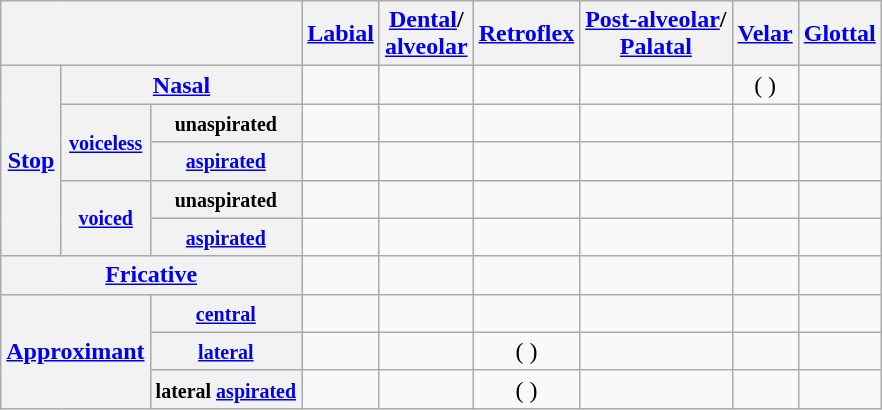<table class="wikitable" style="text-align:center;">
<tr>
<th colspan="3"></th>
<th><a href='#'>Labial</a></th>
<th><a href='#'>Dental</a>/<br><a href='#'>alveolar</a></th>
<th><a href='#'>Retroflex</a></th>
<th><a href='#'>Post-alveolar</a>/<br><a href='#'>Palatal</a></th>
<th><a href='#'>Velar</a></th>
<th><a href='#'>Glottal</a></th>
</tr>
<tr>
<th rowspan="5"><a href='#'>Stop</a></th>
<th colspan="2"><a href='#'>Nasal</a></th>
<td> </td>
<td> </td>
<td> </td>
<td> </td>
<td>( )</td>
<td></td>
</tr>
<tr>
<th rowspan="2"><small><a href='#'>voiceless</a></small></th>
<th><small>unaspirated</small></th>
<td> </td>
<td> </td>
<td> </td>
<td> </td>
<td> </td>
<td></td>
</tr>
<tr>
<th><small><a href='#'>aspirated</a></small></th>
<td> </td>
<td> </td>
<td> </td>
<td> </td>
<td> </td>
<td></td>
</tr>
<tr>
<th rowspan="2"><small> <a href='#'>voiced</a></small></th>
<th><small>unaspirated</small></th>
<td> </td>
<td> </td>
<td> </td>
<td> </td>
<td> </td>
<td></td>
</tr>
<tr>
<th><small><a href='#'>aspirated</a></small></th>
<td> </td>
<td> </td>
<td> </td>
<td> </td>
<td> </td>
<td></td>
</tr>
<tr>
<th colspan="3"><a href='#'>Fricative</a></th>
<td></td>
<td> </td>
<td></td>
<td></td>
<td></td>
<td> </td>
</tr>
<tr>
<th colspan="2" rowspan="3"><a href='#'>Approximant</a></th>
<th><small><a href='#'>central</a></small></th>
<td> </td>
<td></td>
<td> </td>
<td> </td>
<td></td>
<td></td>
</tr>
<tr>
<th><small><a href='#'>lateral</a></small></th>
<td></td>
<td> </td>
<td>( )</td>
<td></td>
<td></td>
<td></td>
</tr>
<tr>
<th><small>lateral <a href='#'>aspirated</a></small></th>
<td></td>
<td></td>
<td>( )</td>
<td></td>
<td></td>
<td></td>
</tr>
</table>
